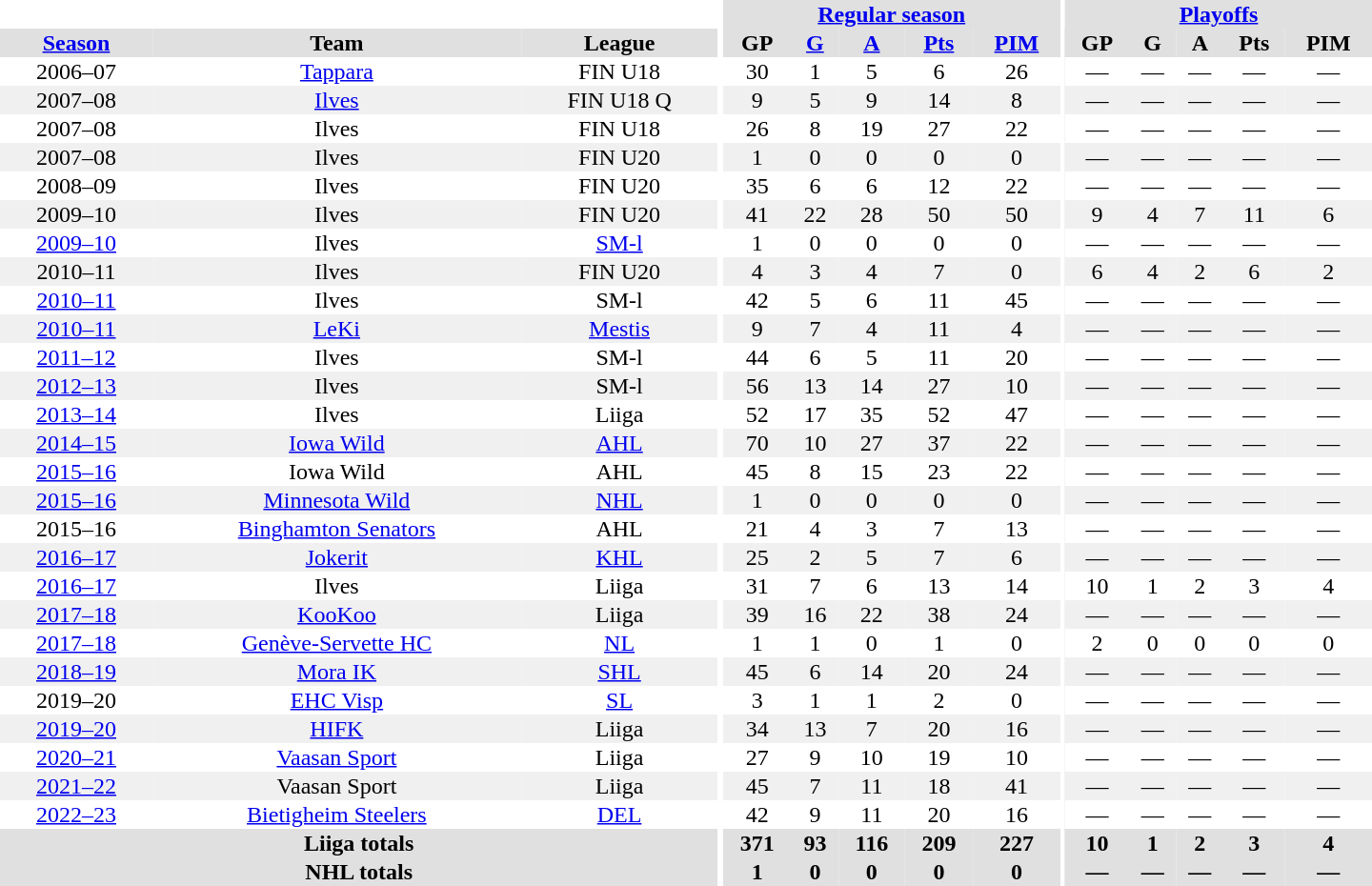<table border="0" cellpadding="1" cellspacing="0" style="text-align:center; width:60em">
<tr bgcolor="#e0e0e0">
<th colspan="3" bgcolor="#ffffff"></th>
<th rowspan="99" bgcolor="#ffffff"></th>
<th colspan="5"><a href='#'>Regular season</a></th>
<th rowspan="99" bgcolor="#ffffff"></th>
<th colspan="5"><a href='#'>Playoffs</a></th>
</tr>
<tr bgcolor="#e0e0e0">
<th><a href='#'>Season</a></th>
<th>Team</th>
<th>League</th>
<th>GP</th>
<th><a href='#'>G</a></th>
<th><a href='#'>A</a></th>
<th><a href='#'>Pts</a></th>
<th><a href='#'>PIM</a></th>
<th>GP</th>
<th>G</th>
<th>A</th>
<th>Pts</th>
<th>PIM</th>
</tr>
<tr>
<td>2006–07</td>
<td><a href='#'>Tappara</a></td>
<td>FIN U18</td>
<td>30</td>
<td>1</td>
<td>5</td>
<td>6</td>
<td>26</td>
<td>—</td>
<td>—</td>
<td>—</td>
<td>—</td>
<td>—</td>
</tr>
<tr bgcolor="#f0f0f0">
<td>2007–08</td>
<td><a href='#'>Ilves</a></td>
<td>FIN U18 Q</td>
<td>9</td>
<td>5</td>
<td>9</td>
<td>14</td>
<td>8</td>
<td>—</td>
<td>—</td>
<td>—</td>
<td>—</td>
<td>—</td>
</tr>
<tr>
<td>2007–08</td>
<td>Ilves</td>
<td>FIN U18</td>
<td>26</td>
<td>8</td>
<td>19</td>
<td>27</td>
<td>22</td>
<td>—</td>
<td>—</td>
<td>—</td>
<td>—</td>
<td>—</td>
</tr>
<tr bgcolor="#f0f0f0">
<td>2007–08</td>
<td>Ilves</td>
<td>FIN U20</td>
<td>1</td>
<td>0</td>
<td>0</td>
<td>0</td>
<td>0</td>
<td>—</td>
<td>—</td>
<td>—</td>
<td>—</td>
<td>—</td>
</tr>
<tr>
<td>2008–09</td>
<td>Ilves</td>
<td>FIN U20</td>
<td>35</td>
<td>6</td>
<td>6</td>
<td>12</td>
<td>22</td>
<td>—</td>
<td>—</td>
<td>—</td>
<td>—</td>
<td>—</td>
</tr>
<tr bgcolor="#f0f0f0">
<td>2009–10</td>
<td>Ilves</td>
<td>FIN U20</td>
<td>41</td>
<td>22</td>
<td>28</td>
<td>50</td>
<td>50</td>
<td>9</td>
<td>4</td>
<td>7</td>
<td>11</td>
<td>6</td>
</tr>
<tr>
<td><a href='#'>2009–10</a></td>
<td>Ilves</td>
<td><a href='#'>SM-l</a></td>
<td>1</td>
<td>0</td>
<td>0</td>
<td>0</td>
<td>0</td>
<td>—</td>
<td>—</td>
<td>—</td>
<td>—</td>
<td>—</td>
</tr>
<tr bgcolor="#f0f0f0">
<td>2010–11</td>
<td>Ilves</td>
<td>FIN U20</td>
<td>4</td>
<td>3</td>
<td>4</td>
<td>7</td>
<td>0</td>
<td>6</td>
<td>4</td>
<td>2</td>
<td>6</td>
<td>2</td>
</tr>
<tr>
<td><a href='#'>2010–11</a></td>
<td>Ilves</td>
<td>SM-l</td>
<td>42</td>
<td>5</td>
<td>6</td>
<td>11</td>
<td>45</td>
<td>—</td>
<td>—</td>
<td>—</td>
<td>—</td>
<td>—</td>
</tr>
<tr bgcolor="#f0f0f0">
<td><a href='#'>2010–11</a></td>
<td><a href='#'>LeKi</a></td>
<td><a href='#'>Mestis</a></td>
<td>9</td>
<td>7</td>
<td>4</td>
<td>11</td>
<td>4</td>
<td>—</td>
<td>—</td>
<td>—</td>
<td>—</td>
<td>—</td>
</tr>
<tr>
<td><a href='#'>2011–12</a></td>
<td>Ilves</td>
<td>SM-l</td>
<td>44</td>
<td>6</td>
<td>5</td>
<td>11</td>
<td>20</td>
<td>—</td>
<td>—</td>
<td>—</td>
<td>—</td>
<td>—</td>
</tr>
<tr bgcolor="#f0f0f0">
<td><a href='#'>2012–13</a></td>
<td>Ilves</td>
<td>SM-l</td>
<td>56</td>
<td>13</td>
<td>14</td>
<td>27</td>
<td>10</td>
<td>—</td>
<td>—</td>
<td>—</td>
<td>—</td>
<td>—</td>
</tr>
<tr>
<td><a href='#'>2013–14</a></td>
<td>Ilves</td>
<td>Liiga</td>
<td>52</td>
<td>17</td>
<td>35</td>
<td>52</td>
<td>47</td>
<td>—</td>
<td>—</td>
<td>—</td>
<td>—</td>
<td>—</td>
</tr>
<tr bgcolor="#f0f0f0">
<td><a href='#'>2014–15</a></td>
<td><a href='#'>Iowa Wild</a></td>
<td><a href='#'>AHL</a></td>
<td>70</td>
<td>10</td>
<td>27</td>
<td>37</td>
<td>22</td>
<td>—</td>
<td>—</td>
<td>—</td>
<td>—</td>
<td>—</td>
</tr>
<tr>
<td><a href='#'>2015–16</a></td>
<td>Iowa Wild</td>
<td>AHL</td>
<td>45</td>
<td>8</td>
<td>15</td>
<td>23</td>
<td>22</td>
<td>—</td>
<td>—</td>
<td>—</td>
<td>—</td>
<td>—</td>
</tr>
<tr bgcolor="#f0f0f0">
<td><a href='#'>2015–16</a></td>
<td><a href='#'>Minnesota Wild</a></td>
<td><a href='#'>NHL</a></td>
<td>1</td>
<td>0</td>
<td>0</td>
<td>0</td>
<td>0</td>
<td>—</td>
<td>—</td>
<td>—</td>
<td>—</td>
<td>—</td>
</tr>
<tr>
<td>2015–16</td>
<td><a href='#'>Binghamton Senators</a></td>
<td>AHL</td>
<td>21</td>
<td>4</td>
<td>3</td>
<td>7</td>
<td>13</td>
<td>—</td>
<td>—</td>
<td>—</td>
<td>—</td>
<td>—</td>
</tr>
<tr bgcolor="#f0f0f0">
<td><a href='#'>2016–17</a></td>
<td><a href='#'>Jokerit</a></td>
<td><a href='#'>KHL</a></td>
<td>25</td>
<td>2</td>
<td>5</td>
<td>7</td>
<td>6</td>
<td>—</td>
<td>—</td>
<td>—</td>
<td>—</td>
<td>—</td>
</tr>
<tr>
<td><a href='#'>2016–17</a></td>
<td>Ilves</td>
<td>Liiga</td>
<td>31</td>
<td>7</td>
<td>6</td>
<td>13</td>
<td>14</td>
<td>10</td>
<td>1</td>
<td>2</td>
<td>3</td>
<td>4</td>
</tr>
<tr bgcolor="#f0f0f0">
<td><a href='#'>2017–18</a></td>
<td><a href='#'>KooKoo</a></td>
<td>Liiga</td>
<td>39</td>
<td>16</td>
<td>22</td>
<td>38</td>
<td>24</td>
<td>—</td>
<td>—</td>
<td>—</td>
<td>—</td>
<td>—</td>
</tr>
<tr>
<td><a href='#'>2017–18</a></td>
<td><a href='#'>Genève-Servette HC</a></td>
<td><a href='#'>NL</a></td>
<td>1</td>
<td>1</td>
<td>0</td>
<td>1</td>
<td>0</td>
<td>2</td>
<td>0</td>
<td>0</td>
<td>0</td>
<td>0</td>
</tr>
<tr bgcolor="#f0f0f0">
<td><a href='#'>2018–19</a></td>
<td><a href='#'>Mora IK</a></td>
<td><a href='#'>SHL</a></td>
<td>45</td>
<td>6</td>
<td>14</td>
<td>20</td>
<td>24</td>
<td>—</td>
<td>—</td>
<td>—</td>
<td>—</td>
<td>—</td>
</tr>
<tr>
<td>2019–20</td>
<td><a href='#'>EHC Visp</a></td>
<td><a href='#'>SL</a></td>
<td>3</td>
<td>1</td>
<td>1</td>
<td>2</td>
<td>0</td>
<td>—</td>
<td>—</td>
<td>—</td>
<td>—</td>
<td>—</td>
</tr>
<tr bgcolor="#f0f0f0">
<td><a href='#'>2019–20</a></td>
<td><a href='#'>HIFK</a></td>
<td>Liiga</td>
<td>34</td>
<td>13</td>
<td>7</td>
<td>20</td>
<td>16</td>
<td>—</td>
<td>—</td>
<td>—</td>
<td>—</td>
<td>—</td>
</tr>
<tr>
<td><a href='#'>2020–21</a></td>
<td><a href='#'>Vaasan Sport</a></td>
<td>Liiga</td>
<td>27</td>
<td>9</td>
<td>10</td>
<td>19</td>
<td>10</td>
<td>—</td>
<td>—</td>
<td>—</td>
<td>—</td>
<td>—</td>
</tr>
<tr bgcolor="#f0f0f0">
<td><a href='#'>2021–22</a></td>
<td>Vaasan Sport</td>
<td>Liiga</td>
<td>45</td>
<td>7</td>
<td>11</td>
<td>18</td>
<td>41</td>
<td>—</td>
<td>—</td>
<td>—</td>
<td>—</td>
<td>—</td>
</tr>
<tr>
<td><a href='#'>2022–23</a></td>
<td><a href='#'>Bietigheim Steelers</a></td>
<td><a href='#'>DEL</a></td>
<td>42</td>
<td>9</td>
<td>11</td>
<td>20</td>
<td>16</td>
<td>—</td>
<td>—</td>
<td>—</td>
<td>—</td>
<td>—</td>
</tr>
<tr bgcolor="#e0e0e0">
<th colspan="3">Liiga totals</th>
<th>371</th>
<th>93</th>
<th>116</th>
<th>209</th>
<th>227</th>
<th>10</th>
<th>1</th>
<th>2</th>
<th>3</th>
<th>4</th>
</tr>
<tr bgcolor="#e0e0e0">
<th colspan="3">NHL totals</th>
<th>1</th>
<th>0</th>
<th>0</th>
<th>0</th>
<th>0</th>
<th>—</th>
<th>—</th>
<th>—</th>
<th>—</th>
<th>—</th>
</tr>
</table>
